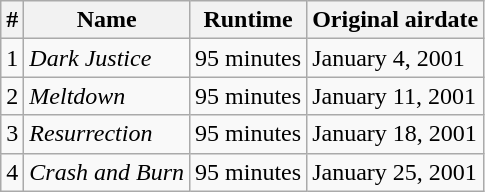<table class="wikitable">
<tr>
<th>#</th>
<th>Name</th>
<th>Runtime</th>
<th>Original airdate</th>
</tr>
<tr>
<td>1</td>
<td><em>Dark Justice</em></td>
<td>95 minutes</td>
<td>January 4, 2001</td>
</tr>
<tr>
<td>2</td>
<td><em>Meltdown</em></td>
<td>95 minutes</td>
<td>January 11, 2001</td>
</tr>
<tr>
<td>3</td>
<td><em>Resurrection</em></td>
<td>95 minutes</td>
<td>January 18, 2001</td>
</tr>
<tr>
<td>4</td>
<td><em>Crash and Burn</em></td>
<td>95 minutes</td>
<td>January 25, 2001</td>
</tr>
</table>
